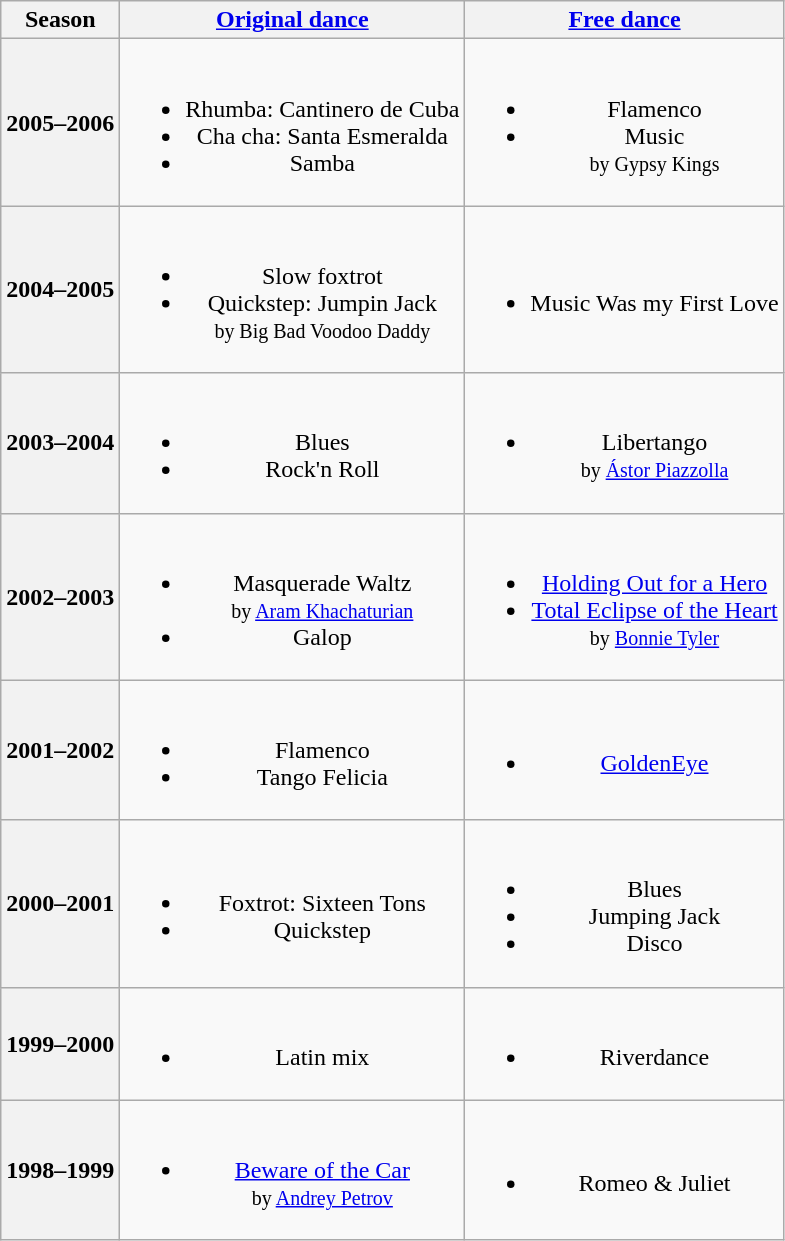<table class=wikitable style=text-align:center>
<tr>
<th>Season</th>
<th><a href='#'>Original dance</a></th>
<th><a href='#'>Free dance</a></th>
</tr>
<tr>
<th>2005–2006 <br> </th>
<td><br><ul><li>Rhumba: Cantinero de Cuba</li><li>Cha cha: Santa Esmeralda</li><li>Samba</li></ul></td>
<td><br><ul><li>Flamenco</li><li>Music <br><small> by Gypsy Kings </small></li></ul></td>
</tr>
<tr>
<th>2004–2005 <br> </th>
<td><br><ul><li>Slow foxtrot</li><li>Quickstep: Jumpin Jack <br><small> by Big Bad Voodoo Daddy </small></li></ul></td>
<td><br><ul><li>Music Was my First Love</li></ul></td>
</tr>
<tr>
<th>2003–2004 <br> </th>
<td><br><ul><li>Blues</li><li>Rock'n Roll</li></ul></td>
<td><br><ul><li>Libertango <br><small> by <a href='#'>Ástor Piazzolla</a> </small></li></ul></td>
</tr>
<tr>
<th>2002–2003 <br> </th>
<td><br><ul><li>Masquerade Waltz <br><small> by <a href='#'>Aram Khachaturian</a> </small></li><li>Galop</li></ul></td>
<td><br><ul><li><a href='#'>Holding Out for a Hero</a></li><li><a href='#'>Total Eclipse of the Heart</a> <br><small> by <a href='#'>Bonnie Tyler</a> </small></li></ul></td>
</tr>
<tr>
<th>2001–2002 <br> </th>
<td><br><ul><li>Flamenco</li><li>Tango Felicia</li></ul></td>
<td><br><ul><li><a href='#'>GoldenEye</a></li></ul></td>
</tr>
<tr>
<th>2000–2001 <br> </th>
<td><br><ul><li>Foxtrot: Sixteen Tons</li><li>Quickstep</li></ul></td>
<td><br><ul><li>Blues</li><li>Jumping Jack</li><li>Disco</li></ul></td>
</tr>
<tr>
<th>1999–2000 <br> </th>
<td><br><ul><li>Latin mix</li></ul></td>
<td><br><ul><li>Riverdance</li></ul></td>
</tr>
<tr>
<th>1998–1999 <br> </th>
<td><br><ul><li><a href='#'>Beware of the Car</a> <br><small> by <a href='#'>Andrey Petrov</a> </small></li></ul></td>
<td><br><ul><li>Romeo & Juliet</li></ul></td>
</tr>
</table>
